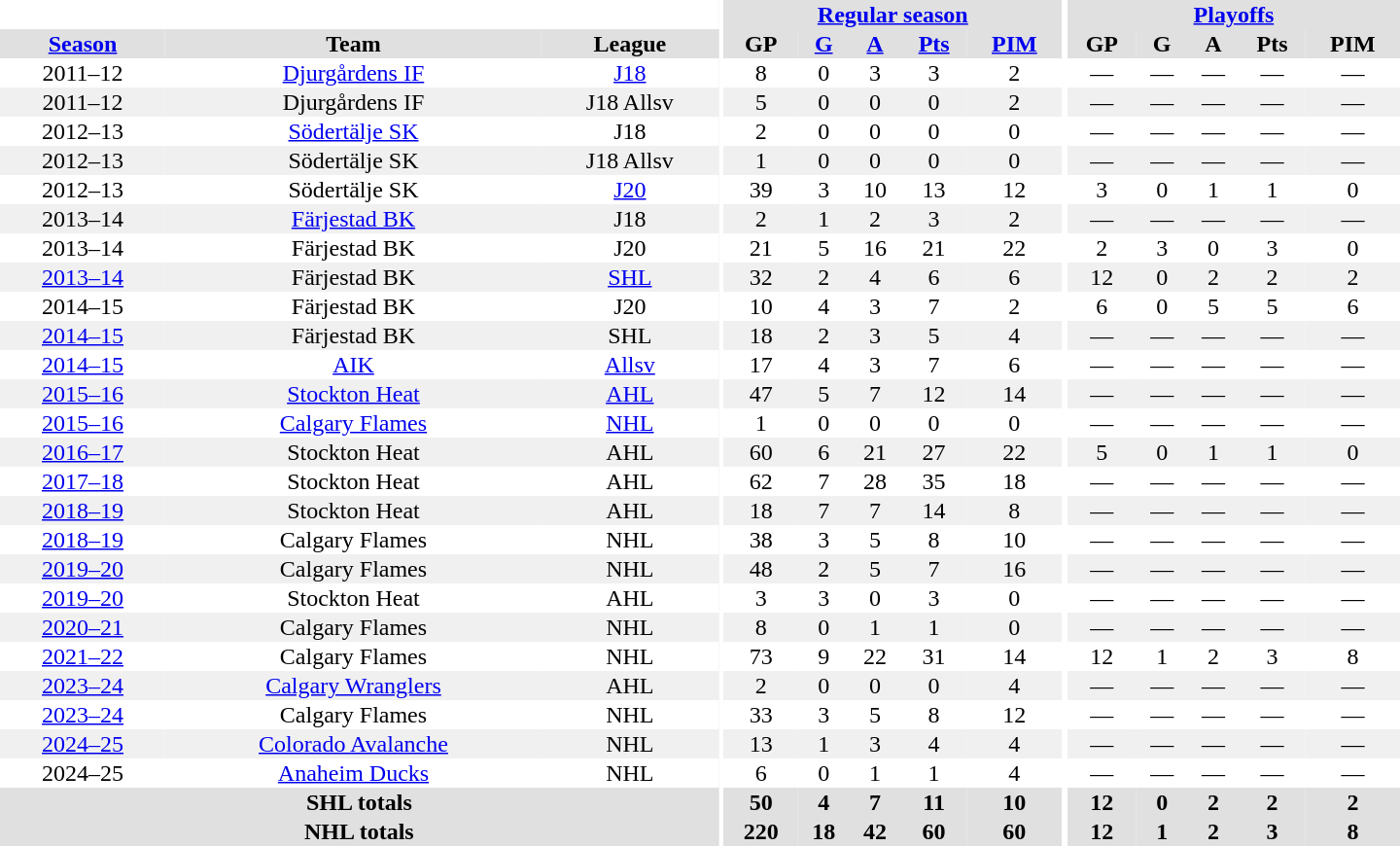<table border="0" cellpadding="1" cellspacing="0" style="text-align:center; width:60em">
<tr bgcolor="#e0e0e0">
<th colspan="3" bgcolor="#ffffff"></th>
<th rowspan="99" bgcolor="#ffffff"></th>
<th colspan="5"><a href='#'>Regular season</a></th>
<th rowspan="99" bgcolor="#ffffff"></th>
<th colspan="5"><a href='#'>Playoffs</a></th>
</tr>
<tr bgcolor="#e0e0e0">
<th><a href='#'>Season</a></th>
<th>Team</th>
<th>League</th>
<th>GP</th>
<th><a href='#'>G</a></th>
<th><a href='#'>A</a></th>
<th><a href='#'>Pts</a></th>
<th><a href='#'>PIM</a></th>
<th>GP</th>
<th>G</th>
<th>A</th>
<th>Pts</th>
<th>PIM</th>
</tr>
<tr>
<td>2011–12</td>
<td><a href='#'>Djurgårdens IF</a></td>
<td><a href='#'>J18</a></td>
<td>8</td>
<td>0</td>
<td>3</td>
<td>3</td>
<td>2</td>
<td>—</td>
<td>—</td>
<td>—</td>
<td>—</td>
<td>—</td>
</tr>
<tr bgcolor="#f0f0f0">
<td>2011–12</td>
<td>Djurgårdens IF</td>
<td>J18 Allsv</td>
<td>5</td>
<td>0</td>
<td>0</td>
<td>0</td>
<td>2</td>
<td>—</td>
<td>—</td>
<td>—</td>
<td>—</td>
<td>—</td>
</tr>
<tr>
<td>2012–13</td>
<td><a href='#'>Södertälje SK</a></td>
<td>J18</td>
<td>2</td>
<td>0</td>
<td>0</td>
<td>0</td>
<td>0</td>
<td>—</td>
<td>—</td>
<td>—</td>
<td>—</td>
<td>—</td>
</tr>
<tr bgcolor="#f0f0f0">
<td>2012–13</td>
<td>Södertälje SK</td>
<td>J18 Allsv</td>
<td>1</td>
<td>0</td>
<td>0</td>
<td>0</td>
<td>0</td>
<td>—</td>
<td>—</td>
<td>—</td>
<td>—</td>
<td>—</td>
</tr>
<tr>
<td>2012–13</td>
<td>Södertälje SK</td>
<td><a href='#'>J20</a></td>
<td>39</td>
<td>3</td>
<td>10</td>
<td>13</td>
<td>12</td>
<td>3</td>
<td>0</td>
<td>1</td>
<td>1</td>
<td>0</td>
</tr>
<tr bgcolor="#f0f0f0">
<td>2013–14</td>
<td><a href='#'>Färjestad BK</a></td>
<td>J18</td>
<td>2</td>
<td>1</td>
<td>2</td>
<td>3</td>
<td>2</td>
<td>—</td>
<td>—</td>
<td>—</td>
<td>—</td>
<td>—</td>
</tr>
<tr>
<td>2013–14</td>
<td>Färjestad BK</td>
<td>J20</td>
<td>21</td>
<td>5</td>
<td>16</td>
<td>21</td>
<td>22</td>
<td>2</td>
<td>3</td>
<td>0</td>
<td>3</td>
<td>0</td>
</tr>
<tr bgcolor="#f0f0f0">
<td><a href='#'>2013–14</a></td>
<td>Färjestad BK</td>
<td><a href='#'>SHL</a></td>
<td>32</td>
<td>2</td>
<td>4</td>
<td>6</td>
<td>6</td>
<td>12</td>
<td>0</td>
<td>2</td>
<td>2</td>
<td>2</td>
</tr>
<tr>
<td>2014–15</td>
<td>Färjestad BK</td>
<td>J20</td>
<td>10</td>
<td>4</td>
<td>3</td>
<td>7</td>
<td>2</td>
<td>6</td>
<td>0</td>
<td>5</td>
<td>5</td>
<td>6</td>
</tr>
<tr bgcolor="#f0f0f0">
<td><a href='#'>2014–15</a></td>
<td>Färjestad BK</td>
<td>SHL</td>
<td>18</td>
<td>2</td>
<td>3</td>
<td>5</td>
<td>4</td>
<td>—</td>
<td>—</td>
<td>—</td>
<td>—</td>
<td>—</td>
</tr>
<tr>
<td><a href='#'>2014–15</a></td>
<td><a href='#'>AIK</a></td>
<td><a href='#'>Allsv</a></td>
<td>17</td>
<td>4</td>
<td>3</td>
<td>7</td>
<td>6</td>
<td>—</td>
<td>—</td>
<td>—</td>
<td>—</td>
<td>—</td>
</tr>
<tr bgcolor="#f0f0f0">
<td><a href='#'>2015–16</a></td>
<td><a href='#'>Stockton Heat</a></td>
<td><a href='#'>AHL</a></td>
<td>47</td>
<td>5</td>
<td>7</td>
<td>12</td>
<td>14</td>
<td>—</td>
<td>—</td>
<td>—</td>
<td>—</td>
<td>—</td>
</tr>
<tr>
<td><a href='#'>2015–16</a></td>
<td><a href='#'>Calgary Flames</a></td>
<td><a href='#'>NHL</a></td>
<td>1</td>
<td>0</td>
<td>0</td>
<td>0</td>
<td>0</td>
<td>—</td>
<td>—</td>
<td>—</td>
<td>—</td>
<td>—</td>
</tr>
<tr bgcolor="#f0f0f0">
<td><a href='#'>2016–17</a></td>
<td>Stockton Heat</td>
<td>AHL</td>
<td>60</td>
<td>6</td>
<td>21</td>
<td>27</td>
<td>22</td>
<td>5</td>
<td>0</td>
<td>1</td>
<td>1</td>
<td>0</td>
</tr>
<tr>
<td><a href='#'>2017–18</a></td>
<td>Stockton Heat</td>
<td>AHL</td>
<td>62</td>
<td>7</td>
<td>28</td>
<td>35</td>
<td>18</td>
<td>—</td>
<td>—</td>
<td>—</td>
<td>—</td>
<td>—</td>
</tr>
<tr bgcolor="#f0f0f0">
<td><a href='#'>2018–19</a></td>
<td>Stockton Heat</td>
<td>AHL</td>
<td>18</td>
<td>7</td>
<td>7</td>
<td>14</td>
<td>8</td>
<td>—</td>
<td>—</td>
<td>—</td>
<td>—</td>
<td>—</td>
</tr>
<tr>
<td><a href='#'>2018–19</a></td>
<td>Calgary Flames</td>
<td>NHL</td>
<td>38</td>
<td>3</td>
<td>5</td>
<td>8</td>
<td>10</td>
<td>—</td>
<td>—</td>
<td>—</td>
<td>—</td>
<td>—</td>
</tr>
<tr bgcolor="#f0f0f0">
<td><a href='#'>2019–20</a></td>
<td>Calgary Flames</td>
<td>NHL</td>
<td>48</td>
<td>2</td>
<td>5</td>
<td>7</td>
<td>16</td>
<td>—</td>
<td>—</td>
<td>—</td>
<td>—</td>
<td>—</td>
</tr>
<tr>
<td><a href='#'>2019–20</a></td>
<td>Stockton Heat</td>
<td>AHL</td>
<td>3</td>
<td>3</td>
<td>0</td>
<td>3</td>
<td>0</td>
<td>—</td>
<td>—</td>
<td>—</td>
<td>—</td>
<td>—</td>
</tr>
<tr bgcolor="#f0f0f0">
<td><a href='#'>2020–21</a></td>
<td>Calgary Flames</td>
<td>NHL</td>
<td>8</td>
<td>0</td>
<td>1</td>
<td>1</td>
<td>0</td>
<td>—</td>
<td>—</td>
<td>—</td>
<td>—</td>
<td>—</td>
</tr>
<tr>
<td><a href='#'>2021–22</a></td>
<td>Calgary Flames</td>
<td>NHL</td>
<td>73</td>
<td>9</td>
<td>22</td>
<td>31</td>
<td>14</td>
<td>12</td>
<td>1</td>
<td>2</td>
<td>3</td>
<td>8</td>
</tr>
<tr bgcolor="#f0f0f0">
<td><a href='#'>2023–24</a></td>
<td><a href='#'>Calgary Wranglers</a></td>
<td>AHL</td>
<td>2</td>
<td>0</td>
<td>0</td>
<td>0</td>
<td>4</td>
<td>—</td>
<td>—</td>
<td>—</td>
<td>—</td>
<td>—</td>
</tr>
<tr>
<td><a href='#'>2023–24</a></td>
<td>Calgary Flames</td>
<td>NHL</td>
<td>33</td>
<td>3</td>
<td>5</td>
<td>8</td>
<td>12</td>
<td>—</td>
<td>—</td>
<td>—</td>
<td>—</td>
<td>—</td>
</tr>
<tr bgcolor="#f0f0f0">
<td><a href='#'>2024–25</a></td>
<td><a href='#'>Colorado Avalanche</a></td>
<td>NHL</td>
<td>13</td>
<td>1</td>
<td>3</td>
<td>4</td>
<td>4</td>
<td>—</td>
<td>—</td>
<td>—</td>
<td>—</td>
<td>—</td>
</tr>
<tr>
<td>2024–25</td>
<td><a href='#'>Anaheim Ducks</a></td>
<td>NHL</td>
<td>6</td>
<td>0</td>
<td>1</td>
<td>1</td>
<td>4</td>
<td>—</td>
<td>—</td>
<td>—</td>
<td>—</td>
<td>—</td>
</tr>
<tr bgcolor="#e0e0e0">
<th colspan="3">SHL totals</th>
<th>50</th>
<th>4</th>
<th>7</th>
<th>11</th>
<th>10</th>
<th>12</th>
<th>0</th>
<th>2</th>
<th>2</th>
<th>2</th>
</tr>
<tr bgcolor="#e0e0e0">
<th colspan="3">NHL totals</th>
<th>220</th>
<th>18</th>
<th>42</th>
<th>60</th>
<th>60</th>
<th>12</th>
<th>1</th>
<th>2</th>
<th>3</th>
<th>8</th>
</tr>
</table>
